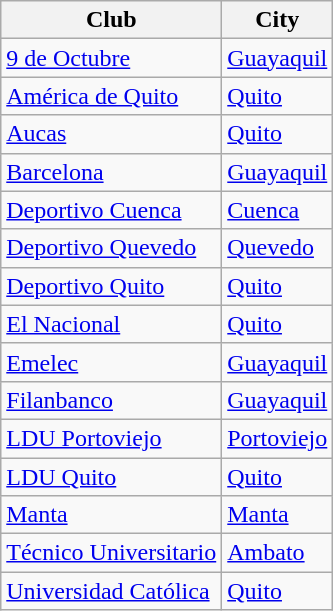<table class="wikitable sortable">
<tr>
<th>Club</th>
<th>City</th>
</tr>
<tr>
<td><a href='#'>9 de Octubre</a></td>
<td><a href='#'>Guayaquil</a></td>
</tr>
<tr>
<td><a href='#'>América de Quito</a></td>
<td><a href='#'>Quito</a></td>
</tr>
<tr>
<td><a href='#'>Aucas</a></td>
<td><a href='#'>Quito</a></td>
</tr>
<tr>
<td><a href='#'>Barcelona</a></td>
<td><a href='#'>Guayaquil</a></td>
</tr>
<tr>
<td><a href='#'>Deportivo Cuenca</a></td>
<td><a href='#'>Cuenca</a></td>
</tr>
<tr>
<td><a href='#'>Deportivo Quevedo</a></td>
<td><a href='#'>Quevedo</a></td>
</tr>
<tr>
<td><a href='#'>Deportivo Quito</a></td>
<td><a href='#'>Quito</a></td>
</tr>
<tr>
<td><a href='#'>El Nacional</a></td>
<td><a href='#'>Quito</a></td>
</tr>
<tr>
<td><a href='#'>Emelec</a></td>
<td><a href='#'>Guayaquil</a></td>
</tr>
<tr>
<td><a href='#'>Filanbanco</a></td>
<td><a href='#'>Guayaquil</a></td>
</tr>
<tr>
<td><a href='#'>LDU Portoviejo</a></td>
<td><a href='#'>Portoviejo</a></td>
</tr>
<tr>
<td><a href='#'>LDU Quito</a></td>
<td><a href='#'>Quito</a></td>
</tr>
<tr>
<td><a href='#'>Manta</a></td>
<td><a href='#'>Manta</a></td>
</tr>
<tr>
<td><a href='#'>Técnico Universitario</a></td>
<td><a href='#'>Ambato</a></td>
</tr>
<tr>
<td><a href='#'>Universidad Católica</a></td>
<td><a href='#'>Quito</a></td>
</tr>
</table>
